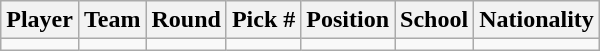<table class="wikitable" style="text-align:center;">
<tr>
<th>Player</th>
<th>Team</th>
<th>Round</th>
<th>Pick #</th>
<th>Position</th>
<th>School</th>
<th>Nationality</th>
</tr>
<tr>
<td></td>
<td></td>
<td></td>
<td></td>
<td></td>
<td></td>
<td></td>
</tr>
</table>
